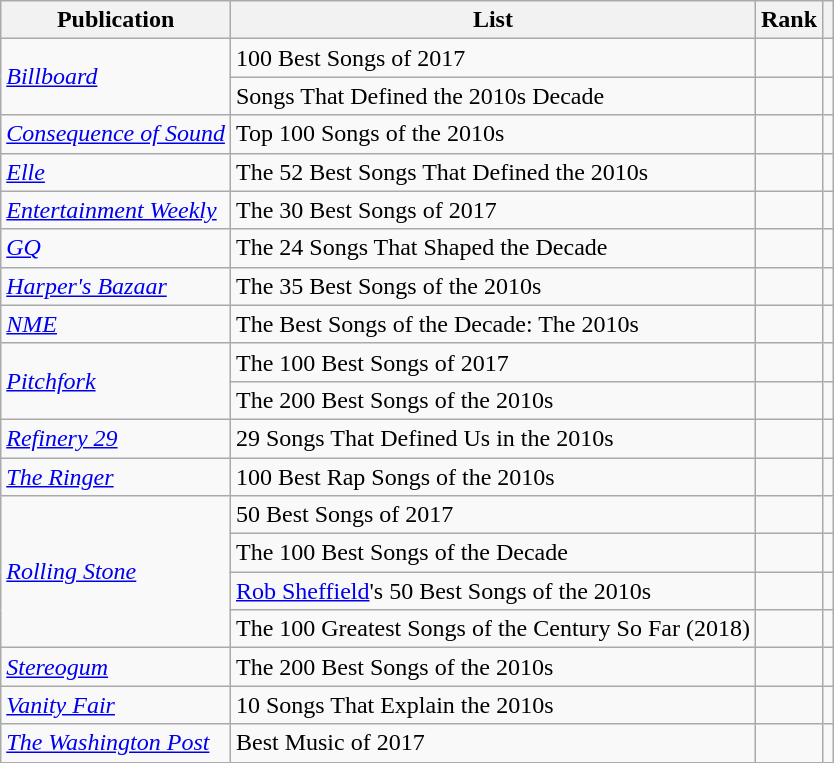<table class="sortable wikitable">
<tr>
<th>Publication</th>
<th>List</th>
<th>Rank</th>
<th class="unsortable"></th>
</tr>
<tr>
<td rowspan=2><em><a href='#'>Billboard</a></em></td>
<td>100 Best Songs of 2017</td>
<td></td>
<td></td>
</tr>
<tr>
<td>Songs That Defined the 2010s Decade</td>
<td></td>
<td></td>
</tr>
<tr>
<td><em><a href='#'>Consequence of Sound</a></em></td>
<td>Top 100 Songs of the 2010s</td>
<td></td>
<td></td>
</tr>
<tr>
<td><em><a href='#'>Elle</a></em></td>
<td>The 52 Best Songs That Defined the 2010s</td>
<td></td>
<td></td>
</tr>
<tr>
<td><em><a href='#'>Entertainment Weekly</a></em></td>
<td>The 30 Best Songs of 2017</td>
<td></td>
<td></td>
</tr>
<tr>
<td><em><a href='#'>GQ</a></em></td>
<td>The 24 Songs That Shaped the Decade</td>
<td></td>
<td></td>
</tr>
<tr>
<td><em><a href='#'>Harper's Bazaar</a></em></td>
<td>The 35 Best Songs of the 2010s</td>
<td></td>
<td></td>
</tr>
<tr>
<td><em><a href='#'>NME</a></em></td>
<td>The Best Songs of the Decade: The 2010s</td>
<td></td>
<td></td>
</tr>
<tr>
<td rowspan=2><em><a href='#'>Pitchfork</a></em></td>
<td>The 100 Best Songs of 2017</td>
<td></td>
<td></td>
</tr>
<tr>
<td>The 200 Best Songs of the 2010s</td>
<td></td>
<td></td>
</tr>
<tr>
<td><em><a href='#'>Refinery 29</a></em></td>
<td>29 Songs That Defined Us in the 2010s</td>
<td></td>
<td></td>
</tr>
<tr>
<td><em><a href='#'>The Ringer</a></em></td>
<td>100 Best Rap Songs of the 2010s</td>
<td></td>
<td></td>
</tr>
<tr>
<td rowspan=4><em><a href='#'>Rolling Stone</a></em></td>
<td>50 Best Songs of 2017</td>
<td></td>
<td></td>
</tr>
<tr>
<td>The 100 Best Songs of the Decade</td>
<td></td>
<td></td>
</tr>
<tr>
<td><a href='#'>Rob Sheffield</a>'s 50 Best Songs of the 2010s</td>
<td></td>
<td></td>
</tr>
<tr>
<td>The 100 Greatest Songs of the Century So Far (2018)</td>
<td></td>
<td></td>
</tr>
<tr>
<td><em><a href='#'>Stereogum</a></em></td>
<td>The 200 Best Songs of the 2010s</td>
<td></td>
<td></td>
</tr>
<tr>
<td><em><a href='#'>Vanity Fair</a></em></td>
<td>10 Songs That Explain the 2010s</td>
<td></td>
<td></td>
</tr>
<tr>
<td><em><a href='#'>The Washington Post</a></em></td>
<td>Best Music of 2017</td>
<td></td>
<td></td>
</tr>
</table>
